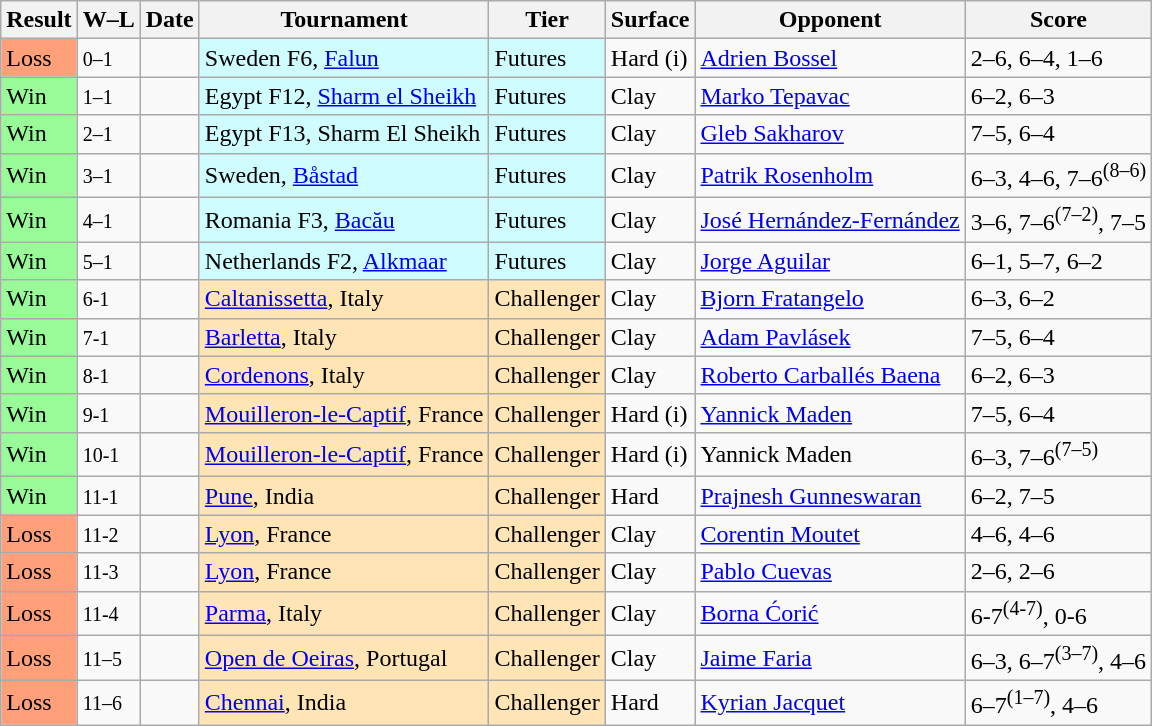<table class="sortable wikitable">
<tr>
<th>Result</th>
<th class="unsortable">W–L</th>
<th>Date</th>
<th>Tournament</th>
<th>Tier</th>
<th>Surface</th>
<th>Opponent</th>
<th class="unsortable">Score</th>
</tr>
<tr>
<td bgcolor=ffa07a>Loss</td>
<td><small>0–1</small></td>
<td></td>
<td bgcolor=cffcff>Sweden F6, <a href='#'>Falun</a></td>
<td bgcolor=cffcff>Futures</td>
<td>Hard (i)</td>
<td> <a href='#'>Adrien Bossel</a></td>
<td>2–6, 6–4, 1–6</td>
</tr>
<tr>
<td bgcolor=98fb98>Win</td>
<td><small>1–1</small></td>
<td></td>
<td bgcolor=cffcff>Egypt F12, <a href='#'>Sharm el Sheikh</a></td>
<td bgcolor=cffcff>Futures</td>
<td>Clay</td>
<td> <a href='#'>Marko Tepavac</a></td>
<td>6–2, 6–3</td>
</tr>
<tr>
<td bgcolor=98fb98>Win</td>
<td><small>2–1</small></td>
<td></td>
<td bgcolor=cffcff>Egypt F13, Sharm El Sheikh</td>
<td bgcolor=cffcff>Futures</td>
<td>Clay</td>
<td> <a href='#'>Gleb Sakharov</a></td>
<td>7–5, 6–4</td>
</tr>
<tr>
<td bgcolor=98fb98>Win</td>
<td><small>3–1</small></td>
<td></td>
<td bgcolor=cffcff>Sweden, <a href='#'>Båstad</a></td>
<td bgcolor=cffcff>Futures</td>
<td>Clay</td>
<td> <a href='#'>Patrik Rosenholm</a></td>
<td>6–3, 4–6, 7–6<sup>(8–6)</sup></td>
</tr>
<tr>
<td bgcolor=98fb98>Win</td>
<td><small>4–1</small></td>
<td></td>
<td bgcolor=cffcff>Romania F3, <a href='#'>Bacău</a></td>
<td bgcolor=cffcff>Futures</td>
<td>Clay</td>
<td> <a href='#'>José Hernández-Fernández</a></td>
<td>3–6, 7–6<sup>(7–2)</sup>, 7–5</td>
</tr>
<tr>
<td bgcolor=98fb98>Win</td>
<td><small>5–1</small></td>
<td></td>
<td bgcolor=cffcff>Netherlands F2, <a href='#'>Alkmaar</a></td>
<td bgcolor=cffcff>Futures</td>
<td>Clay</td>
<td> <a href='#'>Jorge Aguilar</a></td>
<td>6–1, 5–7, 6–2</td>
</tr>
<tr>
<td bgcolor=98fb98>Win</td>
<td><small>6-1</small></td>
<td><a href='#'></a></td>
<td bgcolor=moccasin><a href='#'>Caltanissetta</a>, Italy</td>
<td bgcolor=moccasin>Challenger</td>
<td>Clay</td>
<td> <a href='#'>Bjorn Fratangelo</a></td>
<td>6–3, 6–2</td>
</tr>
<tr>
<td bgcolor=98fb98>Win</td>
<td><small>7-1</small></td>
<td><a href='#'></a></td>
<td bgcolor=moccasin><a href='#'>Barletta</a>, Italy</td>
<td bgcolor=moccasin>Challenger</td>
<td>Clay</td>
<td> <a href='#'>Adam Pavlásek</a></td>
<td>7–5, 6–4</td>
</tr>
<tr>
<td bgcolor=98fb98>Win</td>
<td><small>8-1</small></td>
<td><a href='#'></a></td>
<td bgcolor=moccasin><a href='#'>Cordenons</a>, Italy</td>
<td bgcolor=moccasin>Challenger</td>
<td>Clay</td>
<td> <a href='#'>Roberto Carballés Baena</a></td>
<td>6–2, 6–3</td>
</tr>
<tr>
<td bgcolor=98fb98>Win</td>
<td><small>9-1</small></td>
<td><a href='#'></a></td>
<td bgcolor=moccasin><a href='#'>Mouilleron-le-Captif</a>, France</td>
<td bgcolor=moccasin>Challenger</td>
<td>Hard (i)</td>
<td> <a href='#'>Yannick Maden</a></td>
<td>7–5, 6–4</td>
</tr>
<tr>
<td bgcolor=98fb98>Win</td>
<td><small>10-1</small></td>
<td><a href='#'></a></td>
<td bgcolor=moccasin><a href='#'>Mouilleron-le-Captif</a>, France</td>
<td bgcolor=moccasin>Challenger</td>
<td>Hard (i)</td>
<td> Yannick Maden</td>
<td>6–3, 7–6<sup>(7–5)</sup></td>
</tr>
<tr>
<td bgcolor=98fb98>Win</td>
<td><small>11-1</small></td>
<td><a href='#'></a></td>
<td bgcolor=moccasin><a href='#'>Pune</a>, India</td>
<td bgcolor=moccasin>Challenger</td>
<td>Hard</td>
<td> <a href='#'>Prajnesh Gunneswaran</a></td>
<td>6–2, 7–5</td>
</tr>
<tr>
<td bgcolor=ffa07a>Loss</td>
<td><small>11-2</small></td>
<td><a href='#'></a></td>
<td bgcolor=moccasin><a href='#'>Lyon</a>, France</td>
<td bgcolor=moccasin>Challenger</td>
<td>Clay</td>
<td> <a href='#'>Corentin Moutet</a></td>
<td>4–6, 4–6</td>
</tr>
<tr>
<td bgcolor=ffa07a>Loss</td>
<td><small>11-3</small></td>
<td><a href='#'></a></td>
<td bgcolor=moccasin><a href='#'>Lyon</a>, France</td>
<td bgcolor=moccasin>Challenger</td>
<td>Clay</td>
<td> <a href='#'>Pablo Cuevas</a></td>
<td>2–6, 2–6</td>
</tr>
<tr>
<td bgcolor=ffa07a>Loss</td>
<td><small>11-4</small></td>
<td><a href='#'></a></td>
<td bgcolor=moccasin><a href='#'>Parma</a>, Italy</td>
<td bgcolor=moccasin>Challenger</td>
<td>Clay</td>
<td> <a href='#'>Borna Ćorić</a></td>
<td>6-7<sup>(4-7)</sup>, 0-6</td>
</tr>
<tr>
<td bgcolor=ffa07a>Loss</td>
<td><small>11–5</small></td>
<td><a href='#'></a></td>
<td style="background:moccasin;"><a href='#'>Open de Oeiras</a>, Portugal</td>
<td style="background:moccasin;">Challenger</td>
<td>Clay</td>
<td> <a href='#'>Jaime Faria</a></td>
<td>6–3, 6–7<sup>(3–7)</sup>, 4–6</td>
</tr>
<tr>
<td bgcolor=ffa07a>Loss</td>
<td><small>11–6</small></td>
<td><a href='#'></a></td>
<td style="background:moccasin;"><a href='#'>Chennai</a>, India</td>
<td style="background:moccasin;">Challenger</td>
<td>Hard</td>
<td> <a href='#'>Kyrian Jacquet</a></td>
<td>6–7<sup>(1–7)</sup>, 4–6</td>
</tr>
</table>
